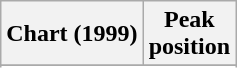<table class="wikitable sortable plainrowheaders" style="text-align:center">
<tr>
<th scope="col">Chart (1999)</th>
<th scope="col">Peak<br> position</th>
</tr>
<tr>
</tr>
<tr>
</tr>
<tr>
</tr>
<tr>
</tr>
</table>
